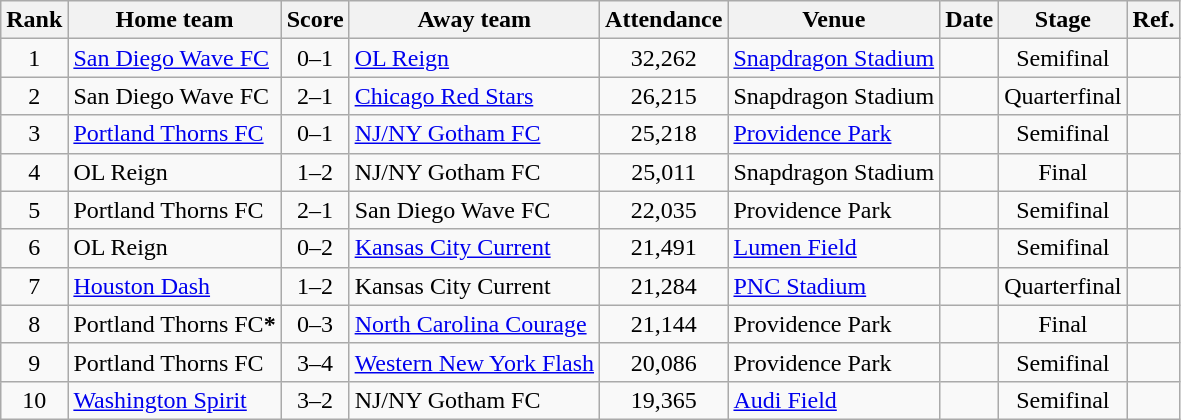<table class="wikitable sortable">
<tr>
<th scope=col>Rank</th>
<th scope=col>Home team</th>
<th scope=col>Score</th>
<th scope=col>Away team</th>
<th scope=col>Attendance</th>
<th scope=col>Venue</th>
<th scope=col>Date</th>
<th scope=col>Stage</th>
<th scope=col class=unsortable>Ref.</th>
</tr>
<tr>
<td align=center>1</td>
<td><a href='#'>San Diego Wave FC</a></td>
<td align=center>0–1</td>
<td><a href='#'>OL Reign</a></td>
<td align=center>32,262</td>
<td><a href='#'>Snapdragon Stadium</a></td>
<td></td>
<td align=center>Semifinal</td>
<td></td>
</tr>
<tr>
<td align=center>2</td>
<td>San Diego Wave FC</td>
<td align=center>2–1 </td>
<td><a href='#'>Chicago Red Stars</a></td>
<td align=center>26,215</td>
<td>Snapdragon Stadium</td>
<td></td>
<td align=center>Quarterfinal</td>
<td></td>
</tr>
<tr>
<td align=center>3</td>
<td><a href='#'>Portland Thorns FC</a></td>
<td align=center>0–1 </td>
<td><a href='#'>NJ/NY Gotham FC</a></td>
<td align=center>25,218</td>
<td><a href='#'>Providence Park</a></td>
<td></td>
<td align=center>Semifinal</td>
<td></td>
</tr>
<tr>
<td align=center>4</td>
<td>OL Reign</td>
<td align=center>1–2</td>
<td>NJ/NY Gotham FC</td>
<td align=center>25,011</td>
<td>Snapdragon Stadium</td>
<td></td>
<td align=center>Final</td>
<td></td>
</tr>
<tr>
<td align=center>5</td>
<td>Portland Thorns FC</td>
<td align=center>2–1</td>
<td>San Diego Wave FC</td>
<td align="center">22,035</td>
<td>Providence Park</td>
<td></td>
<td align=center>Semifinal</td>
<td></td>
</tr>
<tr>
<td align=center>6</td>
<td>OL Reign</td>
<td align=center>0–2</td>
<td><a href='#'>Kansas City Current</a></td>
<td align="center">21,491</td>
<td><a href='#'>Lumen Field</a></td>
<td></td>
<td align=center>Semifinal</td>
<td></td>
</tr>
<tr>
<td align=center>7</td>
<td><a href='#'>Houston Dash</a></td>
<td align=center>1–2</td>
<td>Kansas City Current</td>
<td align=center>21,284</td>
<td><a href='#'>PNC Stadium</a></td>
<td></td>
<td align=center>Quarterfinal</td>
<td></td>
</tr>
<tr>
<td align=center>8</td>
<td>Portland Thorns FC<strong>*</strong></td>
<td align=center>0–3</td>
<td><a href='#'>North Carolina Courage</a></td>
<td align="center">21,144</td>
<td>Providence Park</td>
<td></td>
<td align=center>Final</td>
<td></td>
</tr>
<tr>
<td align=center>9</td>
<td>Portland Thorns FC</td>
<td align=center>3–4</td>
<td><a href='#'>Western New York Flash</a></td>
<td align=center>20,086</td>
<td>Providence Park</td>
<td></td>
<td align=center>Semifinal</td>
<td></td>
</tr>
<tr>
<td align=center>10</td>
<td><a href='#'>Washington Spirit</a></td>
<td align=center>3–2</td>
<td>NJ/NY Gotham FC</td>
<td align=center>19,365</td>
<td><a href='#'>Audi Field</a></td>
<td></td>
<td align=center>Semifinal</td>
<td></td>
</tr>
</table>
